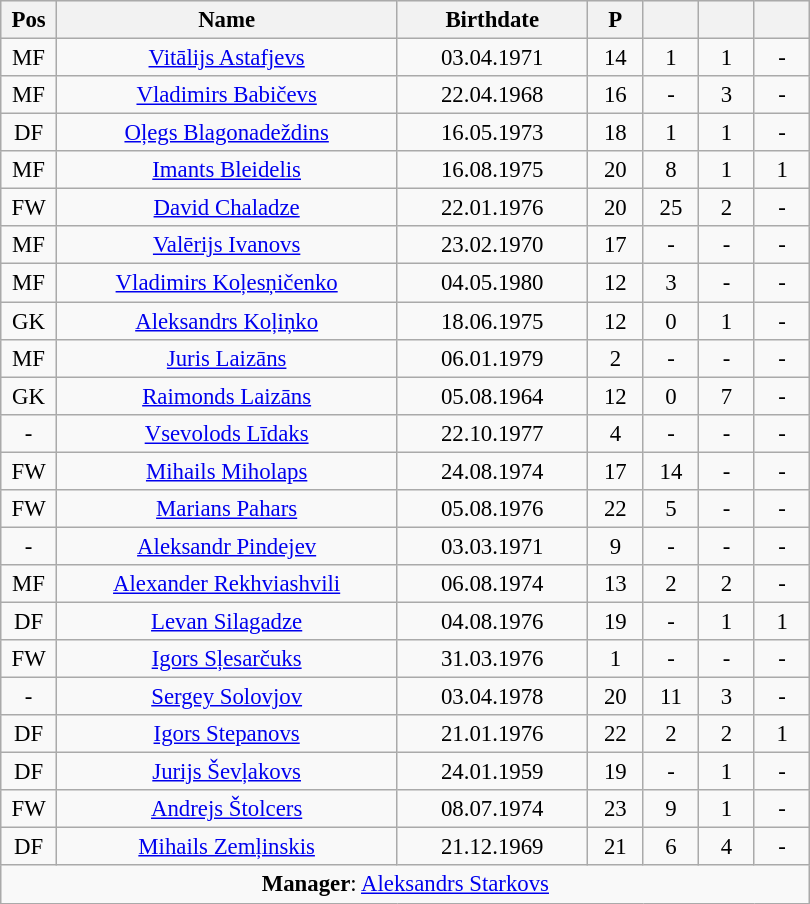<table class="wikitable" style="font-size:95%; text-align:center;">
<tr bgcolor="#efefef">
<th width="30">Pos</th>
<th width="220">Name</th>
<th width="120">Birthdate</th>
<th width="30">P</th>
<th width="30"></th>
<th width="30"></th>
<th width="30"></th>
</tr>
<tr>
<td>MF</td>
<td> <a href='#'>Vitālijs Astafjevs</a></td>
<td>03.04.1971</td>
<td>14</td>
<td>1</td>
<td>1</td>
<td>-</td>
</tr>
<tr>
<td>MF</td>
<td> <a href='#'>Vladimirs Babičevs</a></td>
<td>22.04.1968</td>
<td>16</td>
<td>-</td>
<td>3</td>
<td>-</td>
</tr>
<tr>
<td>DF</td>
<td> <a href='#'>Oļegs Blagonadeždins</a></td>
<td>16.05.1973</td>
<td>18</td>
<td>1</td>
<td>1</td>
<td>-</td>
</tr>
<tr>
<td>MF</td>
<td> <a href='#'>Imants Bleidelis</a></td>
<td>16.08.1975</td>
<td>20</td>
<td>8</td>
<td>1</td>
<td>1</td>
</tr>
<tr>
<td>FW</td>
<td> <a href='#'>David Chaladze</a></td>
<td>22.01.1976</td>
<td>20</td>
<td>25</td>
<td>2</td>
<td>-</td>
</tr>
<tr>
<td>MF</td>
<td> <a href='#'>Valērijs Ivanovs</a></td>
<td>23.02.1970</td>
<td>17</td>
<td>-</td>
<td>-</td>
<td>-</td>
</tr>
<tr>
<td>MF</td>
<td> <a href='#'>Vladimirs Koļesņičenko</a></td>
<td>04.05.1980</td>
<td>12</td>
<td>3</td>
<td>-</td>
<td>-</td>
</tr>
<tr>
<td>GK</td>
<td> <a href='#'>Aleksandrs Koļiņko</a></td>
<td>18.06.1975</td>
<td>12</td>
<td>0</td>
<td>1</td>
<td>-</td>
</tr>
<tr>
<td>MF</td>
<td> <a href='#'>Juris Laizāns</a></td>
<td>06.01.1979</td>
<td>2</td>
<td>-</td>
<td>-</td>
<td>-</td>
</tr>
<tr>
<td>GK</td>
<td> <a href='#'>Raimonds Laizāns</a></td>
<td>05.08.1964</td>
<td>12</td>
<td>0</td>
<td>7</td>
<td>-</td>
</tr>
<tr>
<td>-</td>
<td> <a href='#'>Vsevolods Līdaks</a></td>
<td>22.10.1977</td>
<td>4</td>
<td>-</td>
<td>-</td>
<td>-</td>
</tr>
<tr>
<td>FW</td>
<td> <a href='#'>Mihails Miholaps</a></td>
<td>24.08.1974</td>
<td>17</td>
<td>14</td>
<td>-</td>
<td>-</td>
</tr>
<tr>
<td>FW</td>
<td> <a href='#'>Marians Pahars</a></td>
<td>05.08.1976</td>
<td>22</td>
<td>5</td>
<td>-</td>
<td>-</td>
</tr>
<tr>
<td>-</td>
<td> <a href='#'>Aleksandr Pindejev</a></td>
<td>03.03.1971</td>
<td>9</td>
<td>-</td>
<td>-</td>
<td>-</td>
</tr>
<tr>
<td>MF</td>
<td> <a href='#'>Alexander Rekhviashvili</a></td>
<td>06.08.1974</td>
<td>13</td>
<td>2</td>
<td>2</td>
<td>-</td>
</tr>
<tr>
<td>DF</td>
<td> <a href='#'>Levan Silagadze</a></td>
<td>04.08.1976</td>
<td>19</td>
<td>-</td>
<td>1</td>
<td>1</td>
</tr>
<tr>
<td>FW</td>
<td> <a href='#'>Igors Sļesarčuks</a></td>
<td>31.03.1976</td>
<td>1</td>
<td>-</td>
<td>-</td>
<td>-</td>
</tr>
<tr>
<td>-</td>
<td> <a href='#'>Sergey Solovjov</a></td>
<td>03.04.1978</td>
<td>20</td>
<td>11</td>
<td>3</td>
<td>-</td>
</tr>
<tr>
<td>DF</td>
<td> <a href='#'>Igors Stepanovs</a></td>
<td>21.01.1976</td>
<td>22</td>
<td>2</td>
<td>2</td>
<td>1</td>
</tr>
<tr>
<td>DF</td>
<td> <a href='#'>Jurijs Ševļakovs</a></td>
<td>24.01.1959</td>
<td>19</td>
<td>-</td>
<td>1</td>
<td>-</td>
</tr>
<tr>
<td>FW</td>
<td> <a href='#'>Andrejs Štolcers</a></td>
<td>08.07.1974</td>
<td>23</td>
<td>9</td>
<td>1</td>
<td>-</td>
</tr>
<tr>
<td>DF</td>
<td> <a href='#'>Mihails Zemļinskis</a></td>
<td>21.12.1969</td>
<td>21</td>
<td>6</td>
<td>4</td>
<td>-</td>
</tr>
<tr>
<td colspan=7 align=center><strong>Manager</strong>:  <a href='#'>Aleksandrs Starkovs</a></td>
</tr>
</table>
